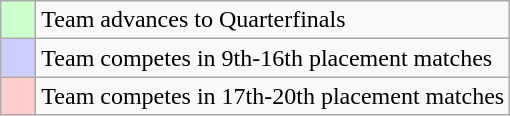<table class="wikitable">
<tr>
<td style="background:#ccffcc;">    </td>
<td>Team advances to Quarterfinals</td>
</tr>
<tr>
<td style="background:#ccccff;">    </td>
<td>Team competes in 9th-16th placement matches</td>
</tr>
<tr>
<td style="background:#ffcccc;">    </td>
<td>Team competes in 17th-20th placement matches</td>
</tr>
</table>
